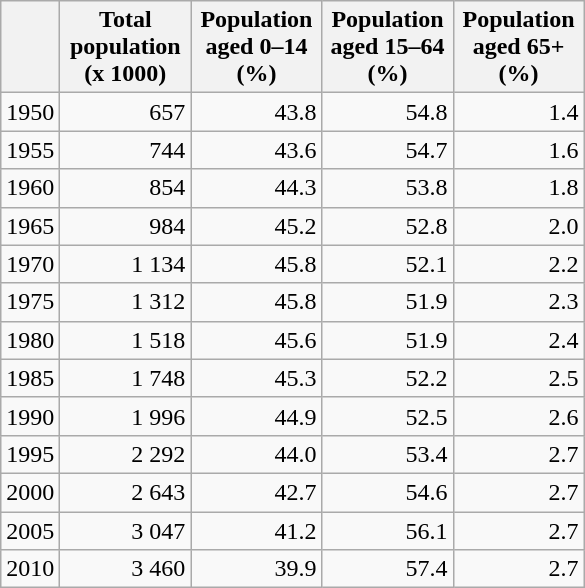<table class="wikitable" style="text-align: right;">
<tr>
<th></th>
<th width="80pt">Total population (x 1000)</th>
<th width="80pt">Population aged 0–14 (%)</th>
<th width="80pt">Population aged 15–64 (%)</th>
<th width="80pt">Population aged 65+ (%)</th>
</tr>
<tr>
<td>1950</td>
<td>657</td>
<td>43.8</td>
<td>54.8</td>
<td>1.4</td>
</tr>
<tr>
<td>1955</td>
<td>744</td>
<td>43.6</td>
<td>54.7</td>
<td>1.6</td>
</tr>
<tr>
<td>1960</td>
<td>854</td>
<td>44.3</td>
<td>53.8</td>
<td>1.8</td>
</tr>
<tr>
<td>1965</td>
<td>984</td>
<td>45.2</td>
<td>52.8</td>
<td>2.0</td>
</tr>
<tr>
<td>1970</td>
<td>1 134</td>
<td>45.8</td>
<td>52.1</td>
<td>2.2</td>
</tr>
<tr>
<td>1975</td>
<td>1 312</td>
<td>45.8</td>
<td>51.9</td>
<td>2.3</td>
</tr>
<tr>
<td>1980</td>
<td>1 518</td>
<td>45.6</td>
<td>51.9</td>
<td>2.4</td>
</tr>
<tr>
<td>1985</td>
<td>1 748</td>
<td>45.3</td>
<td>52.2</td>
<td>2.5</td>
</tr>
<tr>
<td>1990</td>
<td>1 996</td>
<td>44.9</td>
<td>52.5</td>
<td>2.6</td>
</tr>
<tr>
<td>1995</td>
<td>2 292</td>
<td>44.0</td>
<td>53.4</td>
<td>2.7</td>
</tr>
<tr>
<td>2000</td>
<td>2 643</td>
<td>42.7</td>
<td>54.6</td>
<td>2.7</td>
</tr>
<tr>
<td>2005</td>
<td>3 047</td>
<td>41.2</td>
<td>56.1</td>
<td>2.7</td>
</tr>
<tr>
<td>2010</td>
<td>3 460</td>
<td>39.9</td>
<td>57.4</td>
<td>2.7</td>
</tr>
</table>
